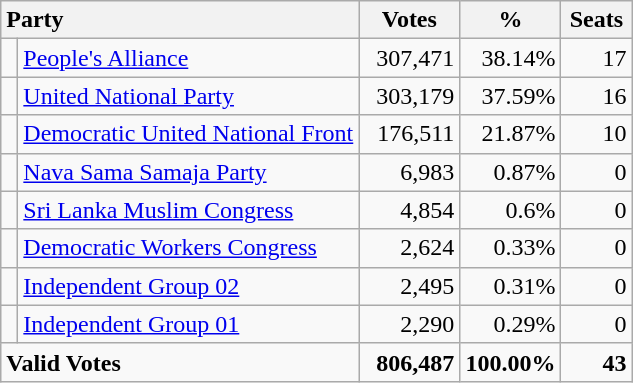<table class="wikitable" style="text-align:right;">
<tr>
<th style="text-align:left;" colspan="2">Party</th>
<th style="text-align:center; width:60px;">Votes</th>
<th style="text-align:center; width:60px;">%</th>
<th style="text-align:center; width:40px;">Seats</th>
</tr>
<tr>
<td bgcolor=> </td>
<td align=left><a href='#'>People's Alliance</a></td>
<td>307,471</td>
<td>38.14%</td>
<td>17</td>
</tr>
<tr>
<td bgcolor=> </td>
<td align=left><a href='#'>United National Party</a></td>
<td>303,179</td>
<td>37.59%</td>
<td>16</td>
</tr>
<tr>
<td bgcolor=> </td>
<td align=left><a href='#'>Democratic United National Front</a></td>
<td>176,511</td>
<td>21.87%</td>
<td>10</td>
</tr>
<tr>
<td bgcolor=> </td>
<td align=left><a href='#'>Nava Sama Samaja Party</a></td>
<td>6,983</td>
<td>0.87%</td>
<td>0</td>
</tr>
<tr>
<td bgcolor=> </td>
<td align=left><a href='#'>Sri Lanka Muslim Congress</a></td>
<td>4,854</td>
<td>0.6%</td>
<td>0</td>
</tr>
<tr>
<td bgcolor=> </td>
<td align=left><a href='#'>Democratic Workers Congress</a></td>
<td>2,624</td>
<td>0.33%</td>
<td>0</td>
</tr>
<tr>
<td bgcolor=> </td>
<td align=left><a href='#'>Independent Group 02</a></td>
<td>2,495</td>
<td>0.31%</td>
<td>0</td>
</tr>
<tr>
<td bgcolor=> </td>
<td align=left><a href='#'>Independent Group 01</a></td>
<td>2,290</td>
<td>0.29%</td>
<td>0</td>
</tr>
<tr style="font-weight:bold">
<td style="text-align:left;" colspan="2">Valid Votes</td>
<td>806,487</td>
<td>100.00%</td>
<td>43</td>
</tr>
</table>
